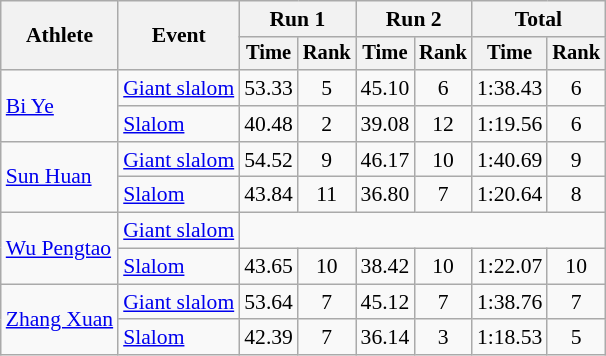<table class="wikitable" style="font-size:90%">
<tr>
<th rowspan=2>Athlete</th>
<th rowspan=2>Event</th>
<th colspan=2>Run 1</th>
<th colspan=2>Run 2</th>
<th colspan=2>Total</th>
</tr>
<tr style="font-size:95%">
<th>Time</th>
<th>Rank</th>
<th>Time</th>
<th>Rank</th>
<th>Time</th>
<th>Rank</th>
</tr>
<tr align=center>
<td align=left rowspan=2><a href='#'>Bi Ye</a></td>
<td align=left><a href='#'>Giant slalom</a></td>
<td>53.33</td>
<td>5</td>
<td>45.10</td>
<td>6</td>
<td>1:38.43</td>
<td>6</td>
</tr>
<tr align=center>
<td align=left><a href='#'>Slalom</a></td>
<td>40.48</td>
<td>2</td>
<td>39.08</td>
<td>12</td>
<td>1:19.56</td>
<td>6</td>
</tr>
<tr align=center>
<td align=left rowspan=2><a href='#'>Sun Huan</a></td>
<td align=left><a href='#'>Giant slalom</a></td>
<td>54.52</td>
<td>9</td>
<td>46.17</td>
<td>10</td>
<td>1:40.69</td>
<td>9</td>
</tr>
<tr align=center>
<td align=left><a href='#'>Slalom</a></td>
<td>43.84</td>
<td>11</td>
<td>36.80</td>
<td>7</td>
<td>1:20.64</td>
<td>8</td>
</tr>
<tr align=center>
<td align=left rowspan=2><a href='#'>Wu Pengtao</a></td>
<td align=left><a href='#'>Giant slalom</a></td>
<td colspan=6></td>
</tr>
<tr align=center>
<td align=left><a href='#'>Slalom</a></td>
<td>43.65</td>
<td>10</td>
<td>38.42</td>
<td>10</td>
<td>1:22.07</td>
<td>10</td>
</tr>
<tr align=center>
<td align=left rowspan=2><a href='#'>Zhang Xuan</a></td>
<td align=left><a href='#'>Giant slalom</a></td>
<td>53.64</td>
<td>7</td>
<td>45.12</td>
<td>7</td>
<td>1:38.76</td>
<td>7</td>
</tr>
<tr align=center>
<td align=left><a href='#'>Slalom</a></td>
<td>42.39</td>
<td>7</td>
<td>36.14</td>
<td>3</td>
<td>1:18.53</td>
<td>5</td>
</tr>
</table>
